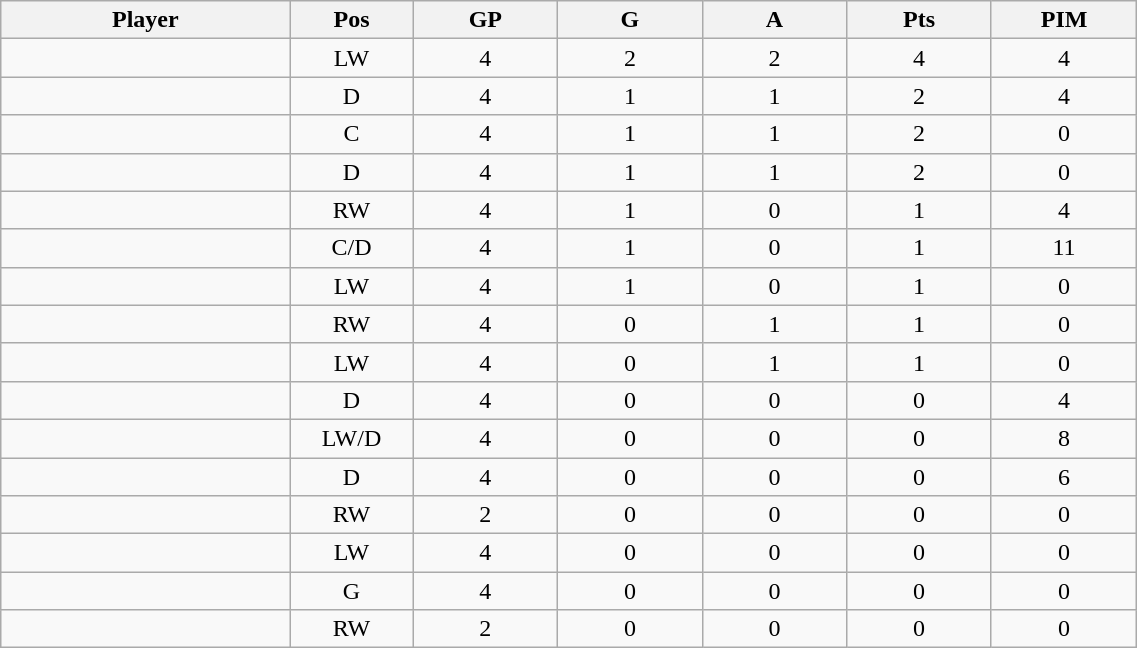<table class="wikitable sortable" width="60%">
<tr ALIGN="center">
<th bgcolor="#DDDDFF" width="10%">Player</th>
<th bgcolor="#DDDDFF" width="3%" title="Position">Pos</th>
<th bgcolor="#DDDDFF" width="5%" title="Games played">GP</th>
<th bgcolor="#DDDDFF" width="5%" title="Goals">G</th>
<th bgcolor="#DDDDFF" width="5%" title="Assists">A</th>
<th bgcolor="#DDDDFF" width="5%" title="Points">Pts</th>
<th bgcolor="#DDDDFF" width="5%" title="Penalties in Minutes">PIM</th>
</tr>
<tr align="center">
<td align="right"></td>
<td>LW</td>
<td>4</td>
<td>2</td>
<td>2</td>
<td>4</td>
<td>4</td>
</tr>
<tr align="center">
<td align="right"></td>
<td>D</td>
<td>4</td>
<td>1</td>
<td>1</td>
<td>2</td>
<td>4</td>
</tr>
<tr align="center">
<td align="right"></td>
<td>C</td>
<td>4</td>
<td>1</td>
<td>1</td>
<td>2</td>
<td>0</td>
</tr>
<tr align="center">
<td align="right"></td>
<td>D</td>
<td>4</td>
<td>1</td>
<td>1</td>
<td>2</td>
<td>0</td>
</tr>
<tr align="center">
<td align="right"></td>
<td>RW</td>
<td>4</td>
<td>1</td>
<td>0</td>
<td>1</td>
<td>4</td>
</tr>
<tr align="center">
<td align="right"></td>
<td>C/D</td>
<td>4</td>
<td>1</td>
<td>0</td>
<td>1</td>
<td>11</td>
</tr>
<tr align="center">
<td align="right"></td>
<td>LW</td>
<td>4</td>
<td>1</td>
<td>0</td>
<td>1</td>
<td>0</td>
</tr>
<tr align="center">
<td align="right"></td>
<td>RW</td>
<td>4</td>
<td>0</td>
<td>1</td>
<td>1</td>
<td>0</td>
</tr>
<tr align="center">
<td align="right"></td>
<td>LW</td>
<td>4</td>
<td>0</td>
<td>1</td>
<td>1</td>
<td>0</td>
</tr>
<tr align="center">
<td align="right"></td>
<td>D</td>
<td>4</td>
<td>0</td>
<td>0</td>
<td>0</td>
<td>4</td>
</tr>
<tr align="center">
<td align="right"></td>
<td>LW/D</td>
<td>4</td>
<td>0</td>
<td>0</td>
<td>0</td>
<td>8</td>
</tr>
<tr align="center">
<td align="right"></td>
<td>D</td>
<td>4</td>
<td>0</td>
<td>0</td>
<td>0</td>
<td>6</td>
</tr>
<tr align="center">
<td align="right"></td>
<td>RW</td>
<td>2</td>
<td>0</td>
<td>0</td>
<td>0</td>
<td>0</td>
</tr>
<tr align="center">
<td align="right"></td>
<td>LW</td>
<td>4</td>
<td>0</td>
<td>0</td>
<td>0</td>
<td>0</td>
</tr>
<tr align="center">
<td align="right"></td>
<td>G</td>
<td>4</td>
<td>0</td>
<td>0</td>
<td>0</td>
<td>0</td>
</tr>
<tr align="center">
<td align="right"></td>
<td>RW</td>
<td>2</td>
<td>0</td>
<td>0</td>
<td>0</td>
<td>0</td>
</tr>
</table>
